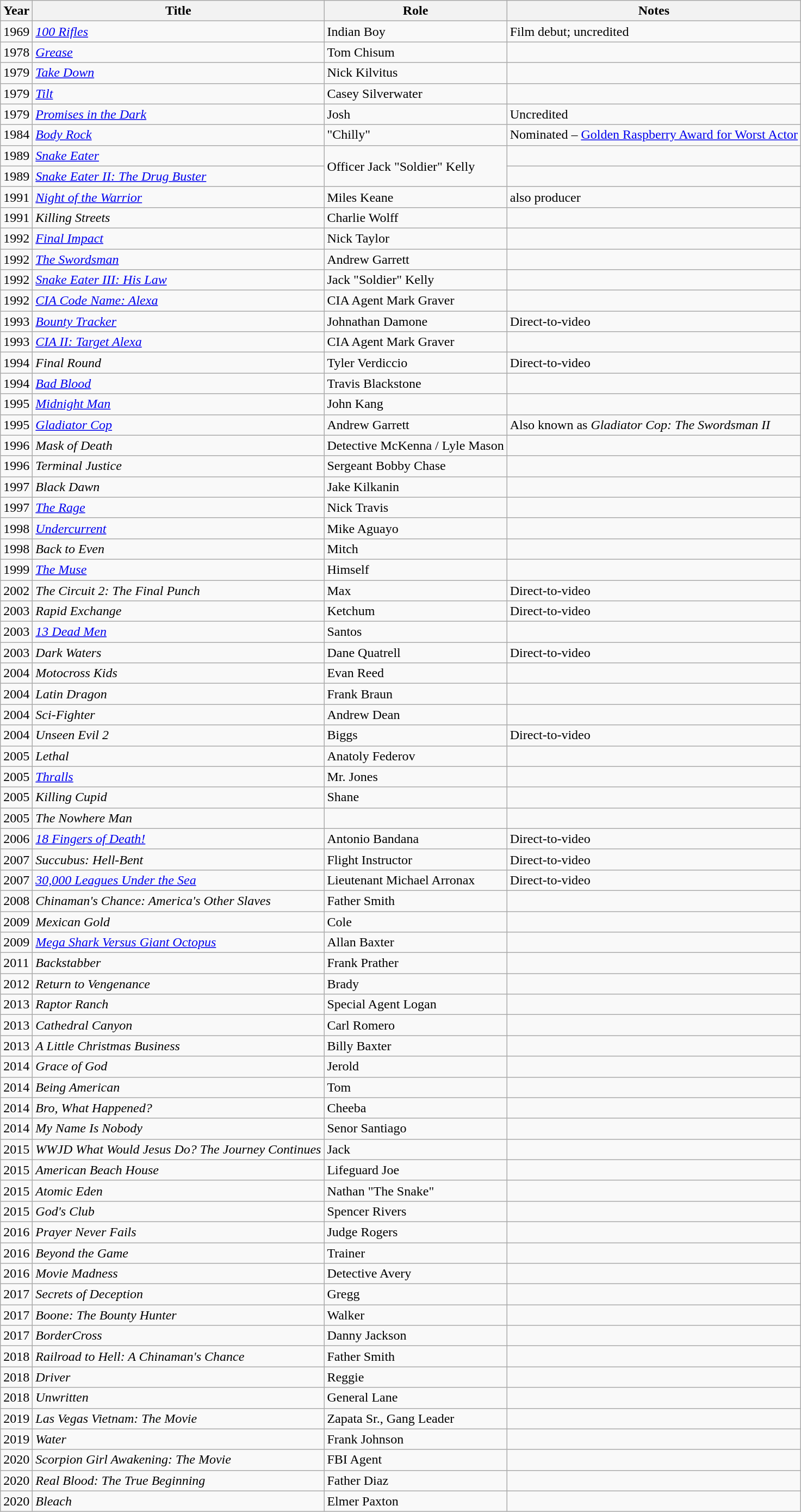<table class="wikitable sortable">
<tr>
<th>Year</th>
<th>Title</th>
<th>Role</th>
<th class="unsortable">Notes</th>
</tr>
<tr>
<td>1969</td>
<td><em><a href='#'>100 Rifles</a></em></td>
<td>Indian Boy</td>
<td>Film debut; uncredited</td>
</tr>
<tr>
<td>1978</td>
<td><em><a href='#'>Grease</a></em></td>
<td>Tom Chisum</td>
<td></td>
</tr>
<tr>
<td>1979</td>
<td><em><a href='#'>Take Down</a></em></td>
<td>Nick Kilvitus</td>
<td></td>
</tr>
<tr>
<td>1979</td>
<td><em><a href='#'>Tilt</a></em></td>
<td>Casey Silverwater</td>
<td></td>
</tr>
<tr>
<td>1979</td>
<td><em><a href='#'>Promises in the Dark</a></em></td>
<td>Josh</td>
<td>Uncredited</td>
</tr>
<tr>
<td>1984</td>
<td><em><a href='#'>Body Rock</a></em></td>
<td>"Chilly"</td>
<td>Nominated – <a href='#'>Golden Raspberry Award for Worst Actor</a></td>
</tr>
<tr>
<td>1989</td>
<td><em><a href='#'>Snake Eater</a></em></td>
<td rowspan="2">Officer Jack "Soldier" Kelly</td>
<td></td>
</tr>
<tr>
<td>1989</td>
<td><em><a href='#'>Snake Eater II: The Drug Buster</a></em></td>
<td></td>
</tr>
<tr>
<td>1991</td>
<td><em><a href='#'>Night of the Warrior</a></em></td>
<td>Miles Keane</td>
<td>also producer</td>
</tr>
<tr>
<td>1991</td>
<td><em>Killing Streets</em></td>
<td>Charlie Wolff</td>
<td></td>
</tr>
<tr>
<td>1992</td>
<td><em><a href='#'>Final Impact</a></em></td>
<td>Nick Taylor</td>
<td></td>
</tr>
<tr>
<td>1992</td>
<td><em><a href='#'>The Swordsman</a></em></td>
<td>Andrew Garrett</td>
<td></td>
</tr>
<tr>
<td>1992</td>
<td><em><a href='#'>Snake Eater III: His Law</a></em></td>
<td>Jack "Soldier" Kelly</td>
<td></td>
</tr>
<tr>
<td>1992</td>
<td><em><a href='#'>CIA Code Name: Alexa</a></em></td>
<td>CIA Agent Mark Graver</td>
<td></td>
</tr>
<tr>
<td>1993</td>
<td><em><a href='#'>Bounty Tracker</a></em></td>
<td>Johnathan Damone</td>
<td>Direct-to-video</td>
</tr>
<tr>
<td>1993</td>
<td><em><a href='#'>CIA II: Target Alexa</a></em></td>
<td>CIA Agent Mark Graver</td>
<td></td>
</tr>
<tr>
<td>1994</td>
<td><em>Final Round</em></td>
<td>Tyler Verdiccio</td>
<td>Direct-to-video</td>
</tr>
<tr>
<td>1994</td>
<td><em><a href='#'>Bad Blood</a></em></td>
<td>Travis Blackstone</td>
<td></td>
</tr>
<tr>
<td>1995</td>
<td><em><a href='#'>Midnight Man</a></em></td>
<td>John Kang</td>
<td></td>
</tr>
<tr>
<td>1995</td>
<td><em><a href='#'>Gladiator Cop</a></em></td>
<td>Andrew Garrett</td>
<td>Also known as <em>Gladiator Cop: The Swordsman II</em></td>
</tr>
<tr>
<td>1996</td>
<td><em>Mask of Death</em></td>
<td>Detective McKenna / Lyle Mason</td>
<td></td>
</tr>
<tr>
<td>1996</td>
<td><em>Terminal Justice</em></td>
<td>Sergeant Bobby Chase</td>
<td></td>
</tr>
<tr>
<td>1997</td>
<td><em>Black Dawn</em></td>
<td>Jake Kilkanin</td>
<td></td>
</tr>
<tr>
<td>1997</td>
<td><em><a href='#'>The Rage</a></em></td>
<td>Nick Travis</td>
<td></td>
</tr>
<tr>
<td>1998</td>
<td><em><a href='#'>Undercurrent</a></em></td>
<td>Mike Aguayo</td>
<td></td>
</tr>
<tr>
<td>1998</td>
<td><em>Back to Even</em></td>
<td>Mitch</td>
<td></td>
</tr>
<tr>
<td>1999</td>
<td><em><a href='#'>The Muse</a></em></td>
<td>Himself</td>
<td></td>
</tr>
<tr>
<td>2002</td>
<td><em>The Circuit 2: The Final Punch</em></td>
<td>Max</td>
<td>Direct-to-video</td>
</tr>
<tr>
<td>2003</td>
<td><em>Rapid Exchange</em></td>
<td>Ketchum</td>
<td>Direct-to-video</td>
</tr>
<tr>
<td>2003</td>
<td><em><a href='#'>13 Dead Men</a></em></td>
<td>Santos</td>
<td></td>
</tr>
<tr>
<td>2003</td>
<td><em>Dark Waters</em></td>
<td>Dane Quatrell</td>
<td>Direct-to-video</td>
</tr>
<tr>
<td>2004</td>
<td><em>Motocross Kids</em></td>
<td>Evan Reed</td>
<td></td>
</tr>
<tr>
<td>2004</td>
<td><em>Latin Dragon</em></td>
<td>Frank Braun</td>
<td></td>
</tr>
<tr>
<td>2004</td>
<td><em>Sci-Fighter</em></td>
<td>Andrew Dean</td>
<td></td>
</tr>
<tr>
<td>2004</td>
<td><em>Unseen Evil 2</em></td>
<td>Biggs</td>
<td>Direct-to-video</td>
</tr>
<tr>
<td>2005</td>
<td><em>Lethal</em></td>
<td>Anatoly Federov</td>
<td></td>
</tr>
<tr>
<td>2005</td>
<td><em><a href='#'>Thralls</a></em></td>
<td>Mr. Jones</td>
<td></td>
</tr>
<tr>
<td>2005</td>
<td><em>Killing Cupid</em></td>
<td>Shane</td>
<td></td>
</tr>
<tr>
<td>2005</td>
<td><em>The Nowhere Man</em></td>
<td></td>
<td></td>
</tr>
<tr>
<td>2006</td>
<td><em><a href='#'>18 Fingers of Death!</a></em></td>
<td>Antonio Bandana</td>
<td>Direct-to-video</td>
</tr>
<tr>
<td>2007</td>
<td><em>Succubus: Hell-Bent</em></td>
<td>Flight Instructor</td>
<td>Direct-to-video</td>
</tr>
<tr>
<td>2007</td>
<td><em><a href='#'>30,000 Leagues Under the Sea</a></em></td>
<td>Lieutenant Michael Arronax</td>
<td>Direct-to-video</td>
</tr>
<tr>
<td>2008</td>
<td><em>Chinaman's Chance: America's Other Slaves</em></td>
<td>Father Smith</td>
<td></td>
</tr>
<tr>
<td>2009</td>
<td><em>Mexican Gold</em></td>
<td>Cole</td>
<td></td>
</tr>
<tr>
<td>2009</td>
<td><em><a href='#'>Mega Shark Versus Giant Octopus</a></em></td>
<td>Allan Baxter</td>
<td></td>
</tr>
<tr>
<td>2011</td>
<td><em>Backstabber</em></td>
<td>Frank Prather</td>
<td></td>
</tr>
<tr>
<td>2012</td>
<td><em>Return to Vengenance</em></td>
<td>Brady</td>
<td></td>
</tr>
<tr>
<td>2013</td>
<td><em>Raptor Ranch</em></td>
<td>Special Agent Logan</td>
<td></td>
</tr>
<tr>
<td>2013</td>
<td><em>Cathedral Canyon</em></td>
<td>Carl Romero</td>
<td></td>
</tr>
<tr>
<td>2013</td>
<td><em>A Little Christmas Business</em></td>
<td>Billy Baxter</td>
<td></td>
</tr>
<tr>
<td>2014</td>
<td><em>Grace of God</em></td>
<td>Jerold</td>
<td></td>
</tr>
<tr>
<td>2014</td>
<td><em>Being American</em></td>
<td>Tom</td>
<td></td>
</tr>
<tr>
<td>2014</td>
<td><em>Bro, What Happened?</em></td>
<td>Cheeba</td>
<td></td>
</tr>
<tr>
<td>2014</td>
<td><em>My Name Is Nobody</em></td>
<td>Senor Santiago</td>
<td></td>
</tr>
<tr>
<td>2015</td>
<td><em>WWJD What Would Jesus Do? The Journey Continues</em></td>
<td>Jack</td>
<td></td>
</tr>
<tr>
<td>2015</td>
<td><em>American Beach House</em></td>
<td>Lifeguard Joe</td>
<td></td>
</tr>
<tr>
<td>2015</td>
<td><em>Atomic Eden</em></td>
<td>Nathan "The Snake"</td>
<td></td>
</tr>
<tr>
<td>2015</td>
<td><em>God's Club</em></td>
<td>Spencer Rivers</td>
<td></td>
</tr>
<tr>
<td>2016</td>
<td><em>Prayer Never Fails</em></td>
<td>Judge Rogers</td>
<td></td>
</tr>
<tr>
<td>2016</td>
<td><em>Beyond the Game</em></td>
<td>Trainer</td>
<td></td>
</tr>
<tr>
<td>2016</td>
<td><em>Movie Madness</em></td>
<td>Detective Avery</td>
<td></td>
</tr>
<tr>
<td>2017</td>
<td><em>Secrets of Deception</em></td>
<td>Gregg</td>
<td></td>
</tr>
<tr>
<td>2017</td>
<td><em>Boone: The Bounty Hunter</em></td>
<td>Walker</td>
<td></td>
</tr>
<tr>
<td>2017</td>
<td><em>BorderCross</em></td>
<td>Danny Jackson</td>
<td></td>
</tr>
<tr>
<td>2018</td>
<td><em>Railroad to Hell: A Chinaman's Chance</em></td>
<td>Father Smith</td>
<td></td>
</tr>
<tr>
<td>2018</td>
<td><em>Driver</em></td>
<td>Reggie</td>
<td></td>
</tr>
<tr>
<td>2018</td>
<td><em>Unwritten</em></td>
<td>General Lane</td>
<td></td>
</tr>
<tr>
<td>2019</td>
<td><em>Las Vegas Vietnam: The Movie</em></td>
<td>Zapata Sr., Gang Leader</td>
<td></td>
</tr>
<tr>
<td>2019</td>
<td><em>Water</em></td>
<td>Frank Johnson</td>
<td></td>
</tr>
<tr>
<td>2020</td>
<td><em>Scorpion Girl Awakening: The Movie</em></td>
<td>FBI Agent</td>
<td></td>
</tr>
<tr>
<td>2020</td>
<td><em>Real Blood: The True Beginning</em></td>
<td>Father Diaz</td>
<td></td>
</tr>
<tr>
<td>2020</td>
<td><em>Bleach</em></td>
<td>Elmer Paxton</td>
<td></td>
</tr>
</table>
